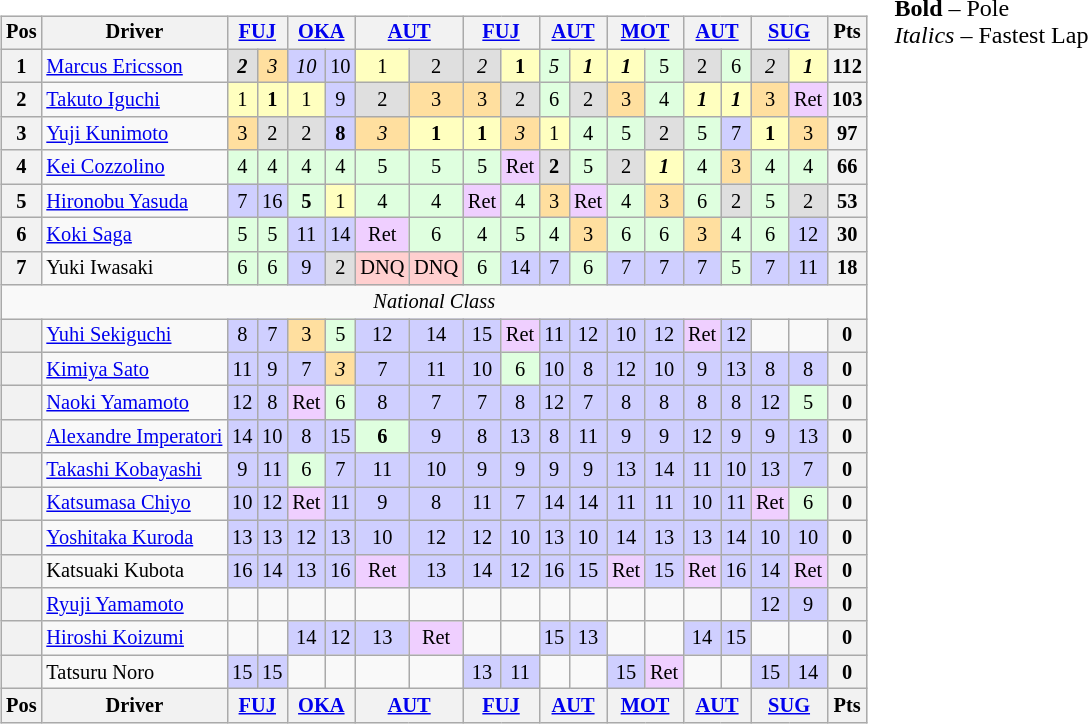<table>
<tr>
<td><br><table class="wikitable" style="font-size: 85%; text-align:center">
<tr valign="top">
<th valign="middle">Pos</th>
<th valign="middle">Driver</th>
<th colspan=2><a href='#'>FUJ</a></th>
<th colspan=2><a href='#'>OKA</a></th>
<th colspan=2><a href='#'>AUT</a></th>
<th colspan=2><a href='#'>FUJ</a></th>
<th colspan=2><a href='#'>AUT</a></th>
<th colspan=2><a href='#'>MOT</a></th>
<th colspan=2><a href='#'>AUT</a></th>
<th colspan=2><a href='#'>SUG</a></th>
<th valign="middle">Pts</th>
</tr>
<tr>
<th>1</th>
<td align=left> <a href='#'>Marcus Ericsson</a></td>
<td style="background:#DFDFDF;"><strong><em>2</em></strong></td>
<td style="background:#FFDF9F;"><em>3</em></td>
<td style="background:#CFCFFF;"><em>10</em></td>
<td style="background:#CFCFFF;">10</td>
<td style="background:#FFFFBF;">1</td>
<td style="background:#DFDFDF;">2</td>
<td style="background:#DFDFDF;"><em>2</em></td>
<td style="background:#FFFFBF;"><strong>1</strong></td>
<td style="background:#DFFFDF;"><em>5</em></td>
<td style="background:#FFFFBF;"><strong><em>1</em></strong></td>
<td style="background:#FFFFBF;"><strong><em>1</em></strong></td>
<td style="background:#DFFFDF;">5</td>
<td style="background:#DFDFDF;">2</td>
<td style="background:#DFFFDF;">6</td>
<td style="background:#DFDFDF;"><em>2</em></td>
<td style="background:#FFFFBF;"><strong><em>1</em></strong></td>
<th>112</th>
</tr>
<tr>
<th>2</th>
<td align=left> <a href='#'>Takuto Iguchi</a></td>
<td style="background:#FFFFBF;">1</td>
<td style="background:#FFFFBF;"><strong>1</strong></td>
<td style="background:#FFFFBF;">1</td>
<td style="background:#CFCFFF;">9</td>
<td style="background:#DFDFDF;">2</td>
<td style="background:#FFDF9F;">3</td>
<td style="background:#FFDF9F;">3</td>
<td style="background:#DFDFDF;">2</td>
<td style="background:#DFFFDF;">6</td>
<td style="background:#DFDFDF;">2</td>
<td style="background:#FFDF9F;">3</td>
<td style="background:#DFFFDF;">4</td>
<td style="background:#FFFFBF;"><strong><em>1</em></strong></td>
<td style="background:#FFFFBF;"><strong><em>1</em></strong></td>
<td style="background:#FFDF9F;">3</td>
<td style="background:#EFCFFF;">Ret</td>
<th>103</th>
</tr>
<tr>
<th>3</th>
<td align=left> <a href='#'>Yuji Kunimoto</a></td>
<td style="background:#FFDF9F;">3</td>
<td style="background:#DFDFDF;">2</td>
<td style="background:#DFDFDF;">2</td>
<td style="background:#CFCFFF;"><strong>8</strong></td>
<td style="background:#FFDF9F;"><em>3</em></td>
<td style="background:#FFFFBF;"><strong>1</strong></td>
<td style="background:#FFFFBF;"><strong>1</strong></td>
<td style="background:#FFDF9F;"><em>3</em></td>
<td style="background:#FFFFBF;">1</td>
<td style="background:#DFFFDF;">4</td>
<td style="background:#DFFFDF;">5</td>
<td style="background:#DFDFDF;">2</td>
<td style="background:#DFFFDF;">5</td>
<td style="background:#CFCFFF;">7</td>
<td style="background:#FFFFBF;"><strong>1</strong></td>
<td style="background:#FFDF9F;">3</td>
<th>97</th>
</tr>
<tr>
<th>4</th>
<td align=left> <a href='#'>Kei Cozzolino</a></td>
<td style="background:#DFFFDF;">4</td>
<td style="background:#DFFFDF;">4</td>
<td style="background:#DFFFDF;">4</td>
<td style="background:#DFFFDF;">4</td>
<td style="background:#DFFFDF;">5</td>
<td style="background:#DFFFDF;">5</td>
<td style="background:#DFFFDF;">5</td>
<td style="background:#EFCFFF;">Ret</td>
<td style="background:#DFDFDF;"><strong>2</strong></td>
<td style="background:#DFFFDF;">5</td>
<td style="background:#DFDFDF;">2</td>
<td style="background:#FFFFBF;"><strong><em>1</em></strong></td>
<td style="background:#DFFFDF;">4</td>
<td style="background:#FFDF9F;">3</td>
<td style="background:#DFFFDF;">4</td>
<td style="background:#DFFFDF;">4</td>
<th>66</th>
</tr>
<tr>
<th>5</th>
<td align=left> <a href='#'>Hironobu Yasuda</a></td>
<td style="background:#CFCFFF;">7</td>
<td style="background:#CFCFFF;">16</td>
<td style="background:#DFFFDF;"><strong>5</strong></td>
<td style="background:#FFFFBF;">1</td>
<td style="background:#DFFFDF;">4</td>
<td style="background:#DFFFDF;">4</td>
<td style="background:#EFCFFF;">Ret</td>
<td style="background:#DFFFDF;">4</td>
<td style="background:#FFDF9F;">3</td>
<td style="background:#EFCFFF;">Ret</td>
<td style="background:#DFFFDF;">4</td>
<td style="background:#FFDF9F;">3</td>
<td style="background:#DFFFDF;">6</td>
<td style="background:#DFDFDF;">2</td>
<td style="background:#DFFFDF;">5</td>
<td style="background:#DFDFDF;">2</td>
<th>53</th>
</tr>
<tr>
<th>6</th>
<td align=left> <a href='#'>Koki Saga</a></td>
<td style="background:#DFFFDF;">5</td>
<td style="background:#DFFFDF;">5</td>
<td style="background:#CFCFFF;">11</td>
<td style="background:#CFCFFF;">14</td>
<td style="background:#EFCFFF;">Ret</td>
<td style="background:#DFFFDF;">6</td>
<td style="background:#DFFFDF;">4</td>
<td style="background:#DFFFDF;">5</td>
<td style="background:#DFFFDF;">4</td>
<td style="background:#FFDF9F;">3</td>
<td style="background:#DFFFDF;">6</td>
<td style="background:#DFFFDF;">6</td>
<td style="background:#FFDF9F;">3</td>
<td style="background:#DFFFDF;">4</td>
<td style="background:#DFFFDF;">6</td>
<td style="background:#CFCFFF;">12</td>
<th>30</th>
</tr>
<tr>
<th>7</th>
<td align=left> Yuki Iwasaki</td>
<td style="background:#DFFFDF;">6</td>
<td style="background:#DFFFDF;">6</td>
<td style="background:#CFCFFF;">9</td>
<td style="background:#DFDFDF;">2</td>
<td style="background:#FFCFCF;">DNQ</td>
<td style="background:#FFCFCF;">DNQ</td>
<td style="background:#DFFFDF;">6</td>
<td style="background:#CFCFFF;">14</td>
<td style="background:#CFCFFF;">7</td>
<td style="background:#DFFFDF;">6</td>
<td style="background:#CFCFFF;">7</td>
<td style="background:#CFCFFF;">7</td>
<td style="background:#CFCFFF;">7</td>
<td style="background:#DFFFDF;">5</td>
<td style="background:#CFCFFF;">7</td>
<td style="background:#CFCFFF;">11</td>
<th>18</th>
</tr>
<tr>
<td colspan=19 align=center><em>National Class</em></td>
</tr>
<tr>
<th></th>
<td align=left> <a href='#'>Yuhi Sekiguchi</a></td>
<td style="background:#CFCFFF;">8</td>
<td style="background:#CFCFFF;">7</td>
<td style="background:#FFDF9F;">3</td>
<td style="background:#DFFFDF;">5</td>
<td style="background:#CFCFFF;">12</td>
<td style="background:#CFCFFF;">14</td>
<td style="background:#CFCFFF;">15</td>
<td style="background:#EFCFFF;">Ret</td>
<td style="background:#CFCFFF;">11</td>
<td style="background:#CFCFFF;">12</td>
<td style="background:#CFCFFF;">10</td>
<td style="background:#CFCFFF;">12</td>
<td style="background:#EFCFFF;">Ret</td>
<td style="background:#CFCFFF;">12</td>
<td></td>
<td></td>
<th>0</th>
</tr>
<tr>
<th></th>
<td align=left> <a href='#'>Kimiya Sato</a></td>
<td style="background:#CFCFFF;">11</td>
<td style="background:#CFCFFF;">9</td>
<td style="background:#CFCFFF;">7</td>
<td style="background:#FFDF9F;"><em>3</em></td>
<td style="background:#CFCFFF;">7</td>
<td style="background:#CFCFFF;">11</td>
<td style="background:#CFCFFF;">10</td>
<td style="background:#DFFFDF;">6</td>
<td style="background:#CFCFFF;">10</td>
<td style="background:#CFCFFF;">8</td>
<td style="background:#CFCFFF;">12</td>
<td style="background:#CFCFFF;">10</td>
<td style="background:#CFCFFF;">9</td>
<td style="background:#CFCFFF;">13</td>
<td style="background:#CFCFFF;">8</td>
<td style="background:#CFCFFF;">8</td>
<th>0</th>
</tr>
<tr>
<th></th>
<td align=left> <a href='#'>Naoki Yamamoto</a></td>
<td style="background:#CFCFFF;">12</td>
<td style="background:#CFCFFF;">8</td>
<td style="background:#EFCFFF;">Ret</td>
<td style="background:#DFFFDF;">6</td>
<td style="background:#CFCFFF;">8</td>
<td style="background:#CFCFFF;">7</td>
<td style="background:#CFCFFF;">7</td>
<td style="background:#CFCFFF;">8</td>
<td style="background:#CFCFFF;">12</td>
<td style="background:#CFCFFF;">7</td>
<td style="background:#CFCFFF;">8</td>
<td style="background:#CFCFFF;">8</td>
<td style="background:#CFCFFF;">8</td>
<td style="background:#CFCFFF;">8</td>
<td style="background:#CFCFFF;">12</td>
<td style="background:#DFFFDF;">5</td>
<th>0</th>
</tr>
<tr>
<th></th>
<td align=left> <a href='#'>Alexandre Imperatori</a></td>
<td style="background:#CFCFFF;">14</td>
<td style="background:#CFCFFF;">10</td>
<td style="background:#CFCFFF;">8</td>
<td style="background:#CFCFFF;">15</td>
<td style="background:#DFFFDF;"><strong>6</strong></td>
<td style="background:#CFCFFF;">9</td>
<td style="background:#CFCFFF;">8</td>
<td style="background:#CFCFFF;">13</td>
<td style="background:#CFCFFF;">8</td>
<td style="background:#CFCFFF;">11</td>
<td style="background:#CFCFFF;">9</td>
<td style="background:#CFCFFF;">9</td>
<td style="background:#CFCFFF;">12</td>
<td style="background:#CFCFFF;">9</td>
<td style="background:#CFCFFF;">9</td>
<td style="background:#CFCFFF;">13</td>
<th>0</th>
</tr>
<tr>
<th></th>
<td align=left> <a href='#'>Takashi Kobayashi</a></td>
<td style="background:#CFCFFF;">9</td>
<td style="background:#CFCFFF;">11</td>
<td style="background:#DFFFDF;">6</td>
<td style="background:#CFCFFF;">7</td>
<td style="background:#CFCFFF;">11</td>
<td style="background:#CFCFFF;">10</td>
<td style="background:#CFCFFF;">9</td>
<td style="background:#CFCFFF;">9</td>
<td style="background:#CFCFFF;">9</td>
<td style="background:#CFCFFF;">9</td>
<td style="background:#CFCFFF;">13</td>
<td style="background:#CFCFFF;">14</td>
<td style="background:#CFCFFF;">11</td>
<td style="background:#CFCFFF;">10</td>
<td style="background:#CFCFFF;">13</td>
<td style="background:#CFCFFF;">7</td>
<th>0</th>
</tr>
<tr>
<th></th>
<td align=left> <a href='#'>Katsumasa Chiyo</a></td>
<td style="background:#CFCFFF;">10</td>
<td style="background:#CFCFFF;">12</td>
<td style="background:#EFCFFF;">Ret</td>
<td style="background:#CFCFFF;">11</td>
<td style="background:#CFCFFF;">9</td>
<td style="background:#CFCFFF;">8</td>
<td style="background:#CFCFFF;">11</td>
<td style="background:#CFCFFF;">7</td>
<td style="background:#CFCFFF;">14</td>
<td style="background:#CFCFFF;">14</td>
<td style="background:#CFCFFF;">11</td>
<td style="background:#CFCFFF;">11</td>
<td style="background:#CFCFFF;">10</td>
<td style="background:#CFCFFF;">11</td>
<td style="background:#EFCFFF;">Ret</td>
<td style="background:#DFFFDF;">6</td>
<th>0</th>
</tr>
<tr>
<th></th>
<td align=left> <a href='#'>Yoshitaka Kuroda</a></td>
<td style="background:#CFCFFF;">13</td>
<td style="background:#CFCFFF;">13</td>
<td style="background:#CFCFFF;">12</td>
<td style="background:#CFCFFF;">13</td>
<td style="background:#CFCFFF;">10</td>
<td style="background:#CFCFFF;">12</td>
<td style="background:#CFCFFF;">12</td>
<td style="background:#CFCFFF;">10</td>
<td style="background:#CFCFFF;">13</td>
<td style="background:#CFCFFF;">10</td>
<td style="background:#CFCFFF;">14</td>
<td style="background:#CFCFFF;">13</td>
<td style="background:#CFCFFF;">13</td>
<td style="background:#CFCFFF;">14</td>
<td style="background:#CFCFFF;">10</td>
<td style="background:#CFCFFF;">10</td>
<th>0</th>
</tr>
<tr>
<th></th>
<td align=left> Katsuaki Kubota</td>
<td style="background:#CFCFFF;">16</td>
<td style="background:#CFCFFF;">14</td>
<td style="background:#CFCFFF;">13</td>
<td style="background:#CFCFFF;">16</td>
<td style="background:#EFCFFF;">Ret</td>
<td style="background:#CFCFFF;">13</td>
<td style="background:#CFCFFF;">14</td>
<td style="background:#CFCFFF;">12</td>
<td style="background:#CFCFFF;">16</td>
<td style="background:#CFCFFF;">15</td>
<td style="background:#EFCFFF;">Ret</td>
<td style="background:#CFCFFF;">15</td>
<td style="background:#EFCFFF;">Ret</td>
<td style="background:#CFCFFF;">16</td>
<td style="background:#CFCFFF;">14</td>
<td style="background:#EFCFFF;">Ret</td>
<th>0</th>
</tr>
<tr>
<th></th>
<td align=left> <a href='#'>Ryuji Yamamoto</a></td>
<td></td>
<td></td>
<td></td>
<td></td>
<td></td>
<td></td>
<td></td>
<td></td>
<td></td>
<td></td>
<td></td>
<td></td>
<td></td>
<td></td>
<td style="background:#CFCFFF;">12</td>
<td style="background:#CFCFFF;">9</td>
<th>0</th>
</tr>
<tr>
<th></th>
<td align=left> <a href='#'>Hiroshi Koizumi</a></td>
<td></td>
<td></td>
<td style="background:#CFCFFF;">14</td>
<td style="background:#CFCFFF;">12</td>
<td style="background:#CFCFFF;">13</td>
<td style="background:#EFCFFF;">Ret</td>
<td></td>
<td></td>
<td style="background:#CFCFFF;">15</td>
<td style="background:#CFCFFF;">13</td>
<td></td>
<td></td>
<td style="background:#CFCFFF;">14</td>
<td style="background:#CFCFFF;">15</td>
<td></td>
<td></td>
<th>0</th>
</tr>
<tr>
<th></th>
<td align=left> Tatsuru Noro</td>
<td style="background:#CFCFFF;">15</td>
<td style="background:#CFCFFF;">15</td>
<td></td>
<td></td>
<td></td>
<td></td>
<td style="background:#CFCFFF;">13</td>
<td style="background:#CFCFFF;">11</td>
<td></td>
<td></td>
<td style="background:#CFCFFF;">15</td>
<td style="background:#EFCFFF;">Ret</td>
<td></td>
<td></td>
<td style="background:#CFCFFF;">15</td>
<td style="background:#CFCFFF;">14</td>
<th>0</th>
</tr>
<tr valign="top">
<th valign="middle">Pos</th>
<th valign="middle">Driver</th>
<th colspan=2><a href='#'>FUJ</a></th>
<th colspan=2><a href='#'>OKA</a></th>
<th colspan=2><a href='#'>AUT</a></th>
<th colspan=2><a href='#'>FUJ</a></th>
<th colspan=2><a href='#'>AUT</a></th>
<th colspan=2><a href='#'>MOT</a></th>
<th colspan=2><a href='#'>AUT</a></th>
<th colspan=2><a href='#'>SUG</a></th>
<th valign="middle">Pts</th>
</tr>
</table>
</td>
<td valign="top"><br>
<span><strong>Bold</strong> – Pole<br><em>Italics</em> – Fastest Lap</span></td>
</tr>
</table>
